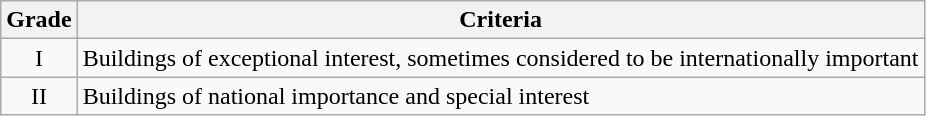<table class="wikitable">
<tr>
<th>Grade</th>
<th>Criteria</th>
</tr>
<tr>
<td align="center" >I</td>
<td>Buildings of exceptional interest, sometimes considered to be internationally important</td>
</tr>
<tr>
<td align="center" >II</td>
<td>Buildings of national importance and special interest</td>
</tr>
</table>
